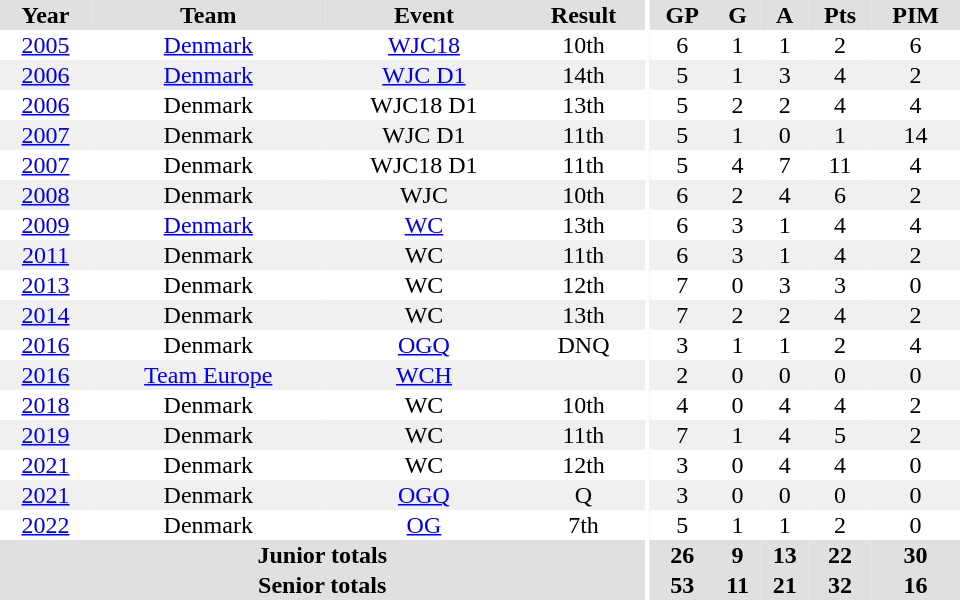<table border="0" cellpadding="1" cellspacing="0" ID="Table3" style="text-align:center; width:40em">
<tr ALIGN="center" bgcolor="#e0e0e0">
<th>Year</th>
<th>Team</th>
<th>Event</th>
<th>Result</th>
<th rowspan="99" bgcolor="#ffffff"></th>
<th>GP</th>
<th>G</th>
<th>A</th>
<th>Pts</th>
<th>PIM</th>
</tr>
<tr>
<td><a href='#'>2005</a></td>
<td><a href='#'>Denmark</a></td>
<td><a href='#'>WJC18</a></td>
<td>10th</td>
<td>6</td>
<td>1</td>
<td>1</td>
<td>2</td>
<td>6</td>
</tr>
<tr bgcolor="#f0f0f0">
<td><a href='#'>2006</a></td>
<td><a href='#'>Denmark</a></td>
<td><a href='#'>WJC D1</a></td>
<td>14th</td>
<td>5</td>
<td>1</td>
<td>3</td>
<td>4</td>
<td>2</td>
</tr>
<tr>
<td><a href='#'>2006</a></td>
<td>Denmark</td>
<td>WJC18 D1</td>
<td>13th</td>
<td>5</td>
<td>2</td>
<td>2</td>
<td>4</td>
<td>4</td>
</tr>
<tr bgcolor="#f0f0f0">
<td><a href='#'>2007</a></td>
<td>Denmark</td>
<td>WJC D1</td>
<td>11th</td>
<td>5</td>
<td>1</td>
<td>0</td>
<td>1</td>
<td>14</td>
</tr>
<tr>
<td><a href='#'>2007</a></td>
<td>Denmark</td>
<td>WJC18 D1</td>
<td>11th</td>
<td>5</td>
<td>4</td>
<td>7</td>
<td>11</td>
<td>4</td>
</tr>
<tr bgcolor="#f0f0f0">
<td><a href='#'>2008</a></td>
<td>Denmark</td>
<td>WJC</td>
<td>10th</td>
<td>6</td>
<td>2</td>
<td>4</td>
<td>6</td>
<td>2</td>
</tr>
<tr>
<td><a href='#'>2009</a></td>
<td><a href='#'>Denmark</a></td>
<td><a href='#'>WC</a></td>
<td>13th</td>
<td>6</td>
<td>3</td>
<td>1</td>
<td>4</td>
<td>4</td>
</tr>
<tr bgcolor="#f0f0f0">
<td><a href='#'>2011</a></td>
<td>Denmark</td>
<td>WC</td>
<td>11th</td>
<td>6</td>
<td>3</td>
<td>1</td>
<td>4</td>
<td>2</td>
</tr>
<tr>
<td><a href='#'>2013</a></td>
<td>Denmark</td>
<td>WC</td>
<td>12th</td>
<td>7</td>
<td>0</td>
<td>3</td>
<td>3</td>
<td>0</td>
</tr>
<tr bgcolor="#f0f0f0">
<td><a href='#'>2014</a></td>
<td>Denmark</td>
<td>WC</td>
<td>13th</td>
<td>7</td>
<td>2</td>
<td>2</td>
<td>4</td>
<td>2</td>
</tr>
<tr>
<td><a href='#'>2016</a></td>
<td>Denmark</td>
<td><a href='#'>OGQ</a></td>
<td>DNQ</td>
<td>3</td>
<td>1</td>
<td>1</td>
<td>2</td>
<td>4</td>
</tr>
<tr bgcolor="#f0f0f0">
<td><a href='#'>2016</a></td>
<td><a href='#'>Team Europe</a></td>
<td><a href='#'>WCH</a></td>
<td></td>
<td>2</td>
<td>0</td>
<td>0</td>
<td>0</td>
<td>0</td>
</tr>
<tr>
<td><a href='#'>2018</a></td>
<td>Denmark</td>
<td>WC</td>
<td>10th</td>
<td>4</td>
<td>0</td>
<td>4</td>
<td>4</td>
<td>2</td>
</tr>
<tr bgcolor="#f0f0f0">
<td><a href='#'>2019</a></td>
<td>Denmark</td>
<td>WC</td>
<td>11th</td>
<td>7</td>
<td>1</td>
<td>4</td>
<td>5</td>
<td>2</td>
</tr>
<tr>
<td><a href='#'>2021</a></td>
<td>Denmark</td>
<td>WC</td>
<td>12th</td>
<td>3</td>
<td>0</td>
<td>4</td>
<td>4</td>
<td>0</td>
</tr>
<tr bgcolor="#f0f0f0">
<td><a href='#'>2021</a></td>
<td>Denmark</td>
<td><a href='#'>OGQ</a></td>
<td>Q</td>
<td>3</td>
<td>0</td>
<td>0</td>
<td>0</td>
<td>0</td>
</tr>
<tr>
<td><a href='#'>2022</a></td>
<td>Denmark</td>
<td><a href='#'>OG</a></td>
<td>7th</td>
<td>5</td>
<td>1</td>
<td>1</td>
<td>2</td>
<td>0</td>
</tr>
<tr bgcolor="#e0e0e0">
<th colspan="4">Junior totals</th>
<th>26</th>
<th>9</th>
<th>13</th>
<th>22</th>
<th>30</th>
</tr>
<tr bgcolor="#e0e0e0">
<th colspan="4">Senior totals</th>
<th>53</th>
<th>11</th>
<th>21</th>
<th>32</th>
<th>16</th>
</tr>
</table>
